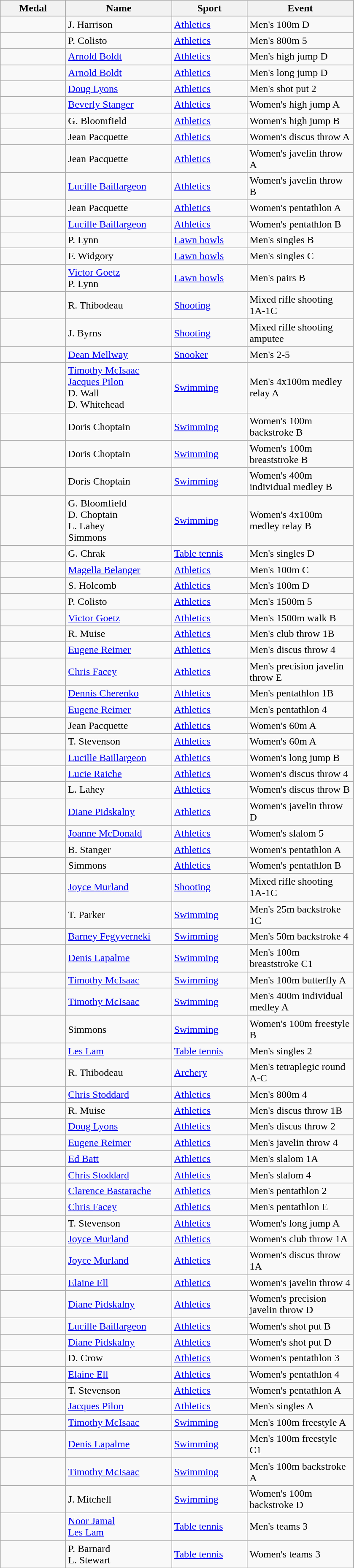<table class="wikitable">
<tr>
<th style="width:6em">Medal</th>
<th style="width:10em">Name</th>
<th style="width:7em">Sport</th>
<th style="width:10em">Event</th>
</tr>
<tr>
<td></td>
<td>J. Harrison</td>
<td><a href='#'>Athletics</a></td>
<td>Men's 100m D</td>
</tr>
<tr>
<td></td>
<td>P. Colisto</td>
<td><a href='#'>Athletics</a></td>
<td>Men's 800m 5</td>
</tr>
<tr>
<td></td>
<td><a href='#'>Arnold Boldt</a></td>
<td><a href='#'>Athletics</a></td>
<td>Men's high jump D</td>
</tr>
<tr>
<td></td>
<td><a href='#'>Arnold Boldt</a></td>
<td><a href='#'>Athletics</a></td>
<td>Men's long jump D</td>
</tr>
<tr>
<td></td>
<td><a href='#'>Doug Lyons</a></td>
<td><a href='#'>Athletics</a></td>
<td>Men's shot put 2</td>
</tr>
<tr>
<td></td>
<td><a href='#'>Beverly Stanger</a></td>
<td><a href='#'>Athletics</a></td>
<td>Women's high jump A</td>
</tr>
<tr>
<td></td>
<td>G. Bloomfield</td>
<td><a href='#'>Athletics</a></td>
<td>Women's high jump B</td>
</tr>
<tr>
<td></td>
<td>Jean Pacquette</td>
<td><a href='#'>Athletics</a></td>
<td>Women's discus throw A</td>
</tr>
<tr>
<td></td>
<td>Jean Pacquette</td>
<td><a href='#'>Athletics</a></td>
<td>Women's javelin throw A</td>
</tr>
<tr>
<td></td>
<td><a href='#'>Lucille Baillargeon</a></td>
<td><a href='#'>Athletics</a></td>
<td>Women's javelin throw B</td>
</tr>
<tr>
<td></td>
<td>Jean Pacquette</td>
<td><a href='#'>Athletics</a></td>
<td>Women's pentathlon A</td>
</tr>
<tr>
<td></td>
<td><a href='#'>Lucille Baillargeon</a></td>
<td><a href='#'>Athletics</a></td>
<td>Women's pentathlon B</td>
</tr>
<tr>
<td></td>
<td>P. Lynn</td>
<td><a href='#'>Lawn bowls</a></td>
<td>Men's singles B</td>
</tr>
<tr>
<td></td>
<td>F. Widgory</td>
<td><a href='#'>Lawn bowls</a></td>
<td>Men's singles C</td>
</tr>
<tr>
<td></td>
<td><a href='#'>Victor Goetz</a><br> P. Lynn</td>
<td><a href='#'>Lawn bowls</a></td>
<td>Men's pairs B</td>
</tr>
<tr>
<td></td>
<td>R. Thibodeau</td>
<td><a href='#'>Shooting</a></td>
<td>Mixed rifle shooting 1A-1C</td>
</tr>
<tr>
<td></td>
<td>J. Byrns</td>
<td><a href='#'>Shooting</a></td>
<td>Mixed rifle shooting amputee</td>
</tr>
<tr>
<td></td>
<td><a href='#'>Dean Mellway</a></td>
<td><a href='#'>Snooker</a></td>
<td>Men's 2-5</td>
</tr>
<tr>
<td></td>
<td><a href='#'>Timothy McIsaac</a><br> <a href='#'>Jacques Pilon</a><br> D. Wall<br> D. Whitehead</td>
<td><a href='#'>Swimming</a></td>
<td>Men's 4x100m medley relay A</td>
</tr>
<tr>
<td></td>
<td>Doris Choptain</td>
<td><a href='#'>Swimming</a></td>
<td>Women's 100m backstroke B</td>
</tr>
<tr>
<td></td>
<td>Doris Choptain</td>
<td><a href='#'>Swimming</a></td>
<td>Women's 100m breaststroke B</td>
</tr>
<tr>
<td></td>
<td>Doris Choptain</td>
<td><a href='#'>Swimming</a></td>
<td>Women's 400m individual medley B</td>
</tr>
<tr>
<td></td>
<td>G. Bloomfield<br> D. Choptain<br> L. Lahey<br> Simmons</td>
<td><a href='#'>Swimming</a></td>
<td>Women's 4x100m medley relay B</td>
</tr>
<tr>
<td></td>
<td>G. Chrak</td>
<td><a href='#'>Table tennis</a></td>
<td>Men's singles D</td>
</tr>
<tr>
<td></td>
<td><a href='#'>Magella Belanger</a></td>
<td><a href='#'>Athletics</a></td>
<td>Men's 100m C</td>
</tr>
<tr>
<td></td>
<td>S. Holcomb</td>
<td><a href='#'>Athletics</a></td>
<td>Men's 100m D</td>
</tr>
<tr>
<td></td>
<td>P. Colisto</td>
<td><a href='#'>Athletics</a></td>
<td>Men's 1500m 5</td>
</tr>
<tr>
<td></td>
<td><a href='#'>Victor Goetz</a></td>
<td><a href='#'>Athletics</a></td>
<td>Men's 1500m walk B</td>
</tr>
<tr>
<td></td>
<td>R. Muise</td>
<td><a href='#'>Athletics</a></td>
<td>Men's club throw 1B</td>
</tr>
<tr>
<td></td>
<td><a href='#'>Eugene Reimer</a></td>
<td><a href='#'>Athletics</a></td>
<td>Men's discus throw 4</td>
</tr>
<tr>
<td></td>
<td><a href='#'>Chris Facey</a></td>
<td><a href='#'>Athletics</a></td>
<td>Men's precision javelin throw E</td>
</tr>
<tr>
<td></td>
<td><a href='#'>Dennis Cherenko</a></td>
<td><a href='#'>Athletics</a></td>
<td>Men's pentathlon 1B</td>
</tr>
<tr>
<td></td>
<td><a href='#'>Eugene Reimer</a></td>
<td><a href='#'>Athletics</a></td>
<td>Men's pentathlon 4</td>
</tr>
<tr>
<td></td>
<td>Jean Pacquette</td>
<td><a href='#'>Athletics</a></td>
<td>Women's 60m A</td>
</tr>
<tr>
<td></td>
<td>T. Stevenson</td>
<td><a href='#'>Athletics</a></td>
<td>Women's 60m A</td>
</tr>
<tr>
<td></td>
<td><a href='#'>Lucille Baillargeon</a></td>
<td><a href='#'>Athletics</a></td>
<td>Women's long jump B</td>
</tr>
<tr>
<td></td>
<td><a href='#'>Lucie Raiche</a></td>
<td><a href='#'>Athletics</a></td>
<td>Women's discus throw 4</td>
</tr>
<tr>
<td></td>
<td>L. Lahey</td>
<td><a href='#'>Athletics</a></td>
<td>Women's discus throw B</td>
</tr>
<tr>
<td></td>
<td><a href='#'>Diane Pidskalny</a></td>
<td><a href='#'>Athletics</a></td>
<td>Women's javelin throw D</td>
</tr>
<tr>
<td></td>
<td><a href='#'>Joanne McDonald</a></td>
<td><a href='#'>Athletics</a></td>
<td>Women's slalom 5</td>
</tr>
<tr>
<td></td>
<td>B. Stanger</td>
<td><a href='#'>Athletics</a></td>
<td>Women's pentathlon A</td>
</tr>
<tr>
<td></td>
<td>Simmons</td>
<td><a href='#'>Athletics</a></td>
<td>Women's pentathlon B</td>
</tr>
<tr>
<td></td>
<td><a href='#'>Joyce Murland</a></td>
<td><a href='#'>Shooting</a></td>
<td>Mixed rifle shooting 1A-1C</td>
</tr>
<tr>
<td></td>
<td>T. Parker</td>
<td><a href='#'>Swimming</a></td>
<td>Men's 25m backstroke 1C</td>
</tr>
<tr>
<td></td>
<td><a href='#'>Barney Fegyverneki</a></td>
<td><a href='#'>Swimming</a></td>
<td>Men's 50m backstroke 4</td>
</tr>
<tr>
<td></td>
<td><a href='#'>Denis Lapalme</a></td>
<td><a href='#'>Swimming</a></td>
<td>Men's 100m breaststroke C1</td>
</tr>
<tr>
<td></td>
<td><a href='#'>Timothy McIsaac</a></td>
<td><a href='#'>Swimming</a></td>
<td>Men's 100m butterfly A</td>
</tr>
<tr>
<td></td>
<td><a href='#'>Timothy McIsaac</a></td>
<td><a href='#'>Swimming</a></td>
<td>Men's 400m individual medley A</td>
</tr>
<tr>
<td></td>
<td>Simmons</td>
<td><a href='#'>Swimming</a></td>
<td>Women's 100m freestyle B</td>
</tr>
<tr>
<td></td>
<td><a href='#'>Les Lam</a></td>
<td><a href='#'>Table tennis</a></td>
<td>Men's singles 2</td>
</tr>
<tr>
<td></td>
<td>R. Thibodeau</td>
<td><a href='#'>Archery</a></td>
<td>Men's tetraplegic round A-C</td>
</tr>
<tr>
<td></td>
<td><a href='#'>Chris Stoddard</a></td>
<td><a href='#'>Athletics</a></td>
<td>Men's 800m 4</td>
</tr>
<tr>
<td></td>
<td>R. Muise</td>
<td><a href='#'>Athletics</a></td>
<td>Men's discus throw 1B</td>
</tr>
<tr>
<td></td>
<td><a href='#'>Doug Lyons</a></td>
<td><a href='#'>Athletics</a></td>
<td>Men's discus throw 2</td>
</tr>
<tr>
<td></td>
<td><a href='#'>Eugene Reimer</a></td>
<td><a href='#'>Athletics</a></td>
<td>Men's javelin throw 4</td>
</tr>
<tr>
<td></td>
<td><a href='#'>Ed Batt</a></td>
<td><a href='#'>Athletics</a></td>
<td>Men's slalom 1A</td>
</tr>
<tr>
<td></td>
<td><a href='#'>Chris Stoddard</a></td>
<td><a href='#'>Athletics</a></td>
<td>Men's slalom 4</td>
</tr>
<tr>
<td></td>
<td><a href='#'>Clarence Bastarache</a></td>
<td><a href='#'>Athletics</a></td>
<td>Men's pentathlon 2</td>
</tr>
<tr>
<td></td>
<td><a href='#'>Chris Facey</a></td>
<td><a href='#'>Athletics</a></td>
<td>Men's pentathlon E</td>
</tr>
<tr>
<td></td>
<td>T. Stevenson</td>
<td><a href='#'>Athletics</a></td>
<td>Women's long jump A</td>
</tr>
<tr>
<td></td>
<td><a href='#'>Joyce Murland</a></td>
<td><a href='#'>Athletics</a></td>
<td>Women's club throw 1A</td>
</tr>
<tr>
<td></td>
<td><a href='#'>Joyce Murland</a></td>
<td><a href='#'>Athletics</a></td>
<td>Women's discus throw 1A</td>
</tr>
<tr>
<td></td>
<td><a href='#'>Elaine Ell</a></td>
<td><a href='#'>Athletics</a></td>
<td>Women's javelin throw 4</td>
</tr>
<tr>
<td></td>
<td><a href='#'>Diane Pidskalny</a></td>
<td><a href='#'>Athletics</a></td>
<td>Women's precision javelin throw D</td>
</tr>
<tr>
<td></td>
<td><a href='#'>Lucille Baillargeon</a></td>
<td><a href='#'>Athletics</a></td>
<td>Women's shot put B</td>
</tr>
<tr>
<td></td>
<td><a href='#'>Diane Pidskalny</a></td>
<td><a href='#'>Athletics</a></td>
<td>Women's shot put D</td>
</tr>
<tr>
<td></td>
<td>D. Crow</td>
<td><a href='#'>Athletics</a></td>
<td>Women's pentathlon 3</td>
</tr>
<tr>
<td></td>
<td><a href='#'>Elaine Ell</a></td>
<td><a href='#'>Athletics</a></td>
<td>Women's pentathlon 4</td>
</tr>
<tr>
<td></td>
<td>T. Stevenson</td>
<td><a href='#'>Athletics</a></td>
<td>Women's pentathlon A</td>
</tr>
<tr>
<td></td>
<td><a href='#'>Jacques Pilon</a></td>
<td><a href='#'>Athletics</a></td>
<td>Men's singles A</td>
</tr>
<tr>
<td></td>
<td><a href='#'>Timothy McIsaac</a></td>
<td><a href='#'>Swimming</a></td>
<td>Men's 100m freestyle A</td>
</tr>
<tr>
<td></td>
<td><a href='#'>Denis Lapalme</a></td>
<td><a href='#'>Swimming</a></td>
<td>Men's 100m freestyle C1</td>
</tr>
<tr>
<td></td>
<td><a href='#'>Timothy McIsaac</a></td>
<td><a href='#'>Swimming</a></td>
<td>Men's 100m backstroke A</td>
</tr>
<tr>
<td></td>
<td>J. Mitchell</td>
<td><a href='#'>Swimming</a></td>
<td>Women's 100m backstroke D</td>
</tr>
<tr>
<td></td>
<td><a href='#'>Noor Jamal</a><br> <a href='#'>Les Lam</a></td>
<td><a href='#'>Table tennis</a></td>
<td>Men's teams 3</td>
</tr>
<tr>
<td></td>
<td>P. Barnard<br> L. Stewart</td>
<td><a href='#'>Table tennis</a></td>
<td>Women's teams 3</td>
</tr>
</table>
